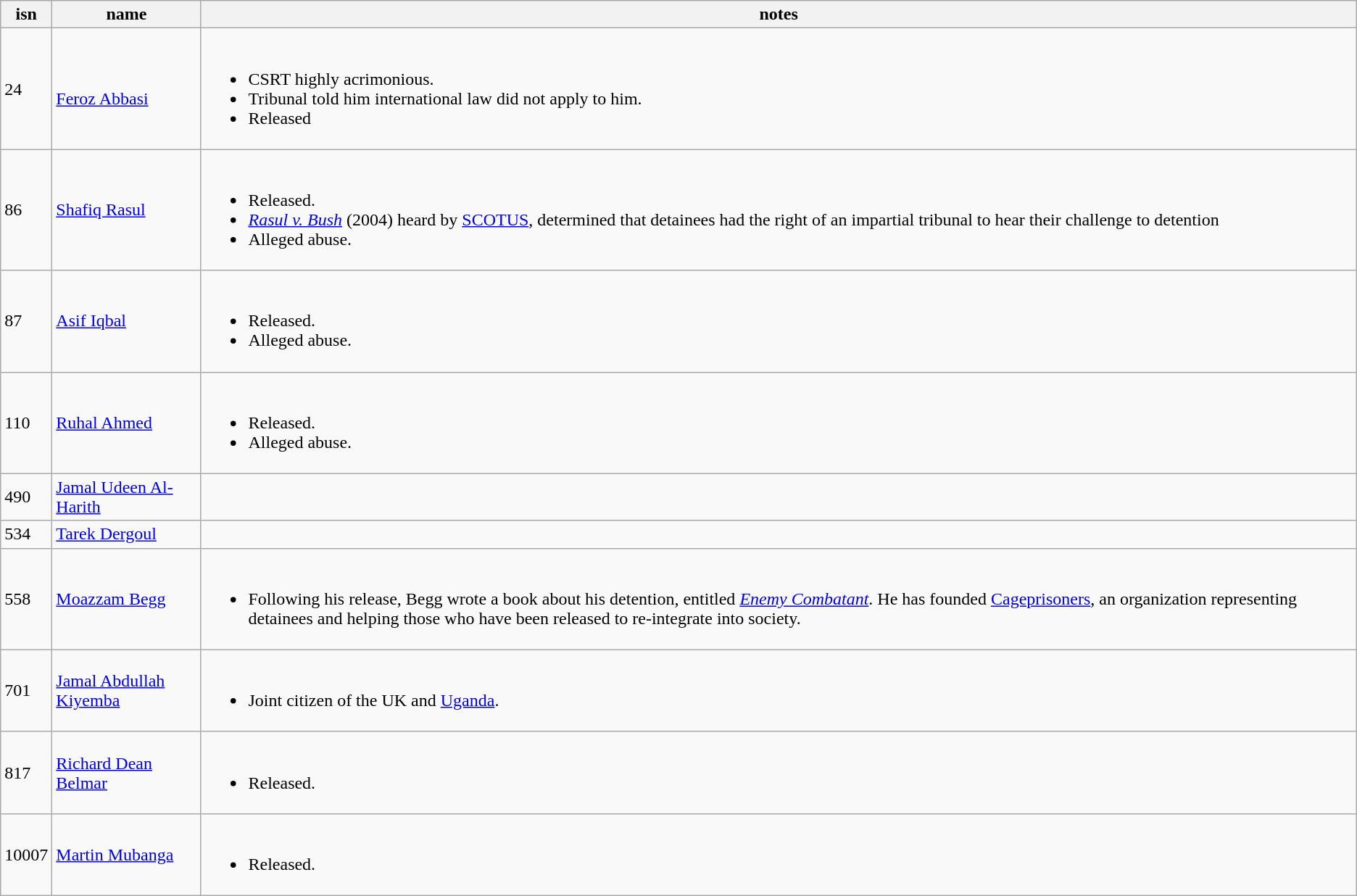<table class="wikitable">
<tr>
<th><strong>isn</strong></th>
<th><strong>name</strong></th>
<th><strong>notes</strong></th>
</tr>
<tr>
<td>24</td>
<td><br><a href='#'>Feroz Abbasi</a></td>
<td><br><ul><li>CSRT highly acrimonious.</li><li>Tribunal told him international law did not apply to him.</li><li>Released</li></ul></td>
</tr>
<tr>
<td>86</td>
<td><a href='#'>Shafiq Rasul</a></td>
<td><br><ul><li>Released.</li><li><em><a href='#'>Rasul v. Bush</a></em> (2004) heard by <a href='#'>SCOTUS</a>, determined that detainees had the right of an impartial tribunal to hear their challenge to detention</li><li>Alleged abuse.</li></ul></td>
</tr>
<tr>
<td>87</td>
<td><a href='#'>Asif Iqbal</a></td>
<td><br><ul><li>Released.</li><li>Alleged abuse.</li></ul></td>
</tr>
<tr>
<td>110</td>
<td><a href='#'>Ruhal Ahmed</a></td>
<td><br><ul><li>Released.</li><li>Alleged abuse.</li></ul></td>
</tr>
<tr>
<td>490</td>
<td><a href='#'>Jamal Udeen Al-Harith</a></td>
<td></td>
</tr>
<tr>
<td>534</td>
<td><a href='#'>Tarek Dergoul</a></td>
<td></td>
</tr>
<tr>
<td>558</td>
<td><a href='#'>Moazzam Begg</a></td>
<td><br><ul><li>Following his release, Begg wrote a book about his detention, entitled <em><a href='#'>Enemy Combatant</a></em>. He has founded <a href='#'>Cageprisoners</a>, an organization representing detainees and helping those who have been released to re-integrate into society.</li></ul></td>
</tr>
<tr>
<td>701</td>
<td><a href='#'>Jamal Abdullah Kiyemba</a></td>
<td><br><ul><li>Joint citizen of the UK and <a href='#'>Uganda</a>.</li></ul></td>
</tr>
<tr>
<td>817</td>
<td><a href='#'>Richard Dean Belmar</a></td>
<td><br><ul><li>Released.</li></ul></td>
</tr>
<tr>
<td>10007</td>
<td><a href='#'>Martin Mubanga</a></td>
<td><br><ul><li>Released.</li></ul></td>
</tr>
</table>
